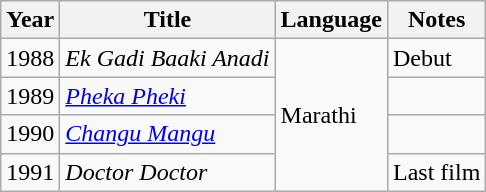<table class="wikitable">
<tr>
<th>Year</th>
<th>Title</th>
<th>Language</th>
<th>Notes</th>
</tr>
<tr>
<td>1988</td>
<td><em>Ek Gadi Baaki Anadi</em></td>
<td rowspan="4">Marathi</td>
<td>Debut</td>
</tr>
<tr>
<td>1989</td>
<td><em><a href='#'>Pheka Pheki</a></em></td>
<td></td>
</tr>
<tr>
<td>1990</td>
<td><em><a href='#'>Changu Mangu</a></em></td>
<td></td>
</tr>
<tr>
<td>1991</td>
<td><em>Doctor Doctor</em></td>
<td>Last film</td>
</tr>
</table>
